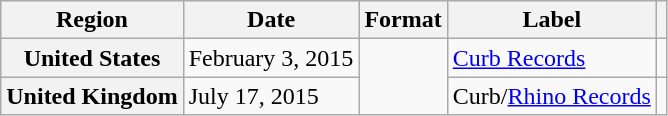<table class="wikitable plainrowheaders">
<tr>
<th scope="col">Region</th>
<th scope="col">Date</th>
<th scope="col">Format</th>
<th scope="col">Label</th>
<th scope="col"></th>
</tr>
<tr>
<th scope="row">United States</th>
<td>February 3, 2015</td>
<td rowspan="2"></td>
<td><a href='#'>Curb Records</a></td>
<td style="text-align:center;"></td>
</tr>
<tr>
<th scope="row">United Kingdom</th>
<td>July 17, 2015</td>
<td>Curb/<a href='#'>Rhino Records</a></td>
<td style="text-align:center;"></td>
</tr>
</table>
